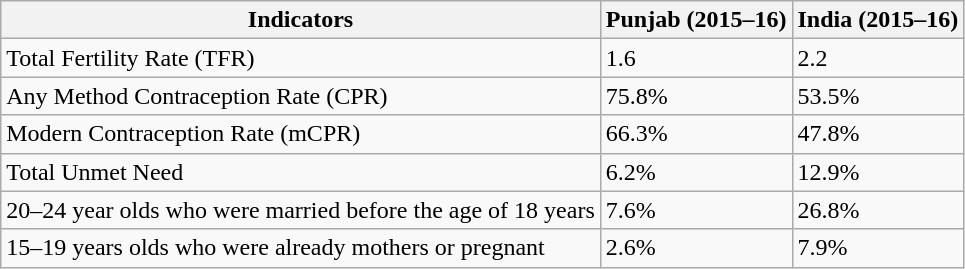<table class="wikitable sortable">
<tr>
<th>Indicators</th>
<th>Punjab (2015–16)</th>
<th>India (2015–16)</th>
</tr>
<tr>
<td>Total Fertility Rate (TFR)</td>
<td>1.6</td>
<td>2.2</td>
</tr>
<tr>
<td>Any Method Contraception Rate (CPR)</td>
<td>75.8%</td>
<td>53.5%</td>
</tr>
<tr>
<td>Modern Contraception Rate (mCPR)</td>
<td>66.3%</td>
<td>47.8%</td>
</tr>
<tr>
<td>Total Unmet Need</td>
<td>6.2%</td>
<td>12.9%</td>
</tr>
<tr>
<td>20–24 year olds who were married before the age of 18 years</td>
<td>7.6%</td>
<td>26.8%</td>
</tr>
<tr>
<td>15–19 years olds who were already mothers or pregnant</td>
<td>2.6%</td>
<td>7.9%</td>
</tr>
</table>
